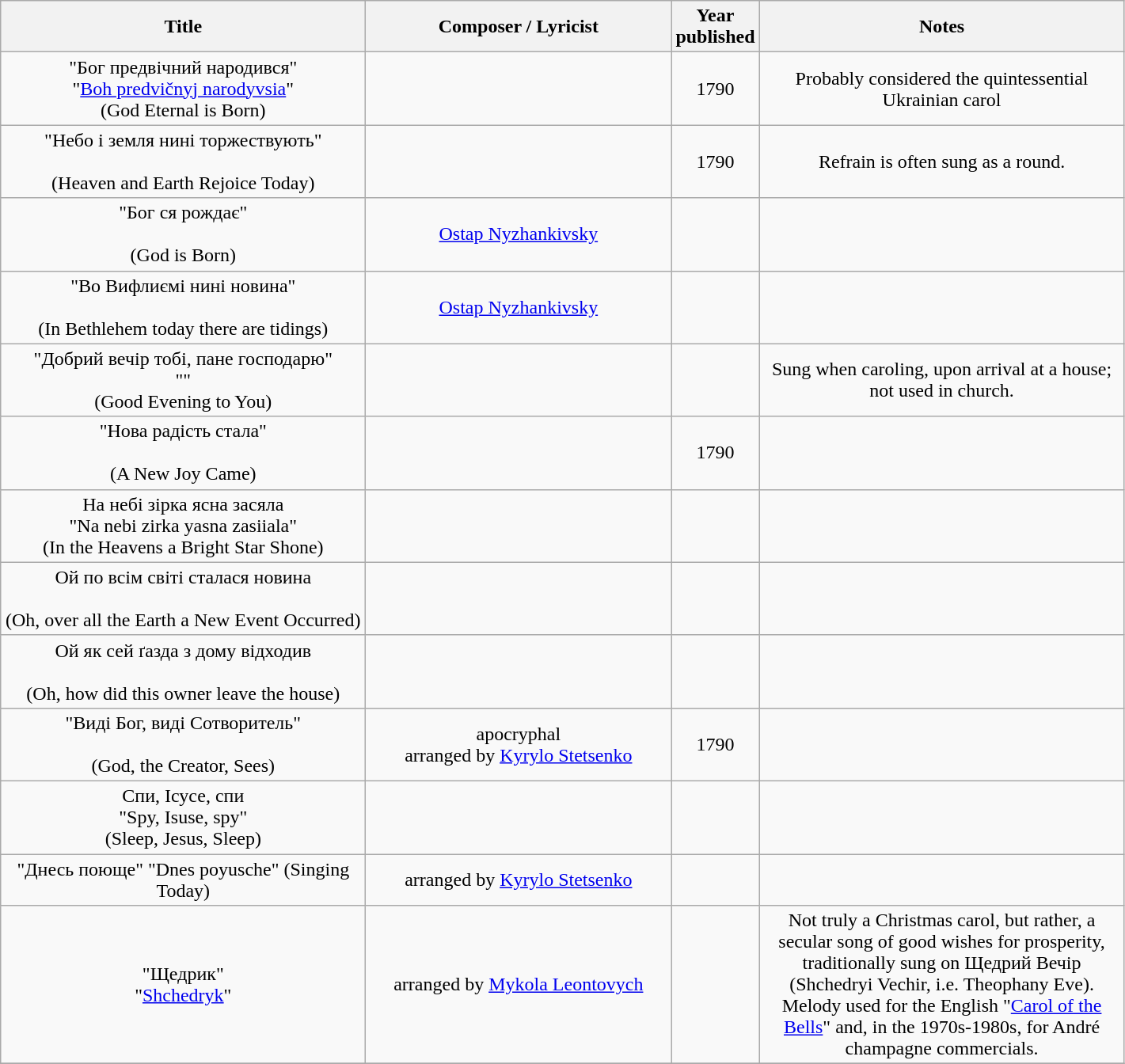<table class="wikitable" style="text-align:center;">
<tr>
<th width="300">Title</th>
<th width="250">Composer / Lyricist</th>
<th width="30">Year published</th>
<th width="300">Notes</th>
</tr>
<tr>
<td>"Бог предвічний народився" <br> "<a href='#'>Boh predvičnyj narodyvsia</a>" <br> (God Eternal is Born)</td>
<td></td>
<td>1790</td>
<td>Probably considered the quintessential Ukrainian carol</td>
</tr>
<tr>
<td>"Небо і земля нині торжествують" <br>  <br> (Heaven and Earth Rejoice Today)</td>
<td></td>
<td>1790</td>
<td>Refrain is often sung as a round. <br></td>
</tr>
<tr>
<td>"Бог ся рождає" <br>  <br> (God is Born)</td>
<td><a href='#'>Ostap Nyzhankivsky</a></td>
<td></td>
<td></td>
</tr>
<tr>
<td>"Во Вифлиємі нині новина" <br>  <br> (In Bethlehem today there are tidings)</td>
<td><a href='#'>Ostap Nyzhankivsky</a></td>
<td></td>
<td></td>
</tr>
<tr>
<td>"Добрий вечір тобі, пане господарю" <br> "<em></em>" <br> (Good Evening to You)</td>
<td></td>
<td></td>
<td>Sung when caroling, upon arrival at a house; not used in church.</td>
</tr>
<tr>
<td>"Нова радість стала" <br>  <br> (A New Joy Came)</td>
<td></td>
<td>1790</td>
<td></td>
</tr>
<tr>
<td>На небі зірка ясна засяла <br> "Na nebi zirka yasna zasiiala" <br> (In the Heavens a Bright Star Shone)</td>
<td></td>
<td></td>
<td></td>
</tr>
<tr>
<td>Ой по всім світі сталася новина<br><br> (Oh, over all the Earth a New Event Occurred)</td>
<td></td>
<td></td>
<td></td>
</tr>
<tr>
<td>Ой як сей ґазда з дому відходив<br><br> (Oh, how did this owner leave the house)</td>
<td></td>
<td></td>
<td></td>
</tr>
<tr>
<td>"Виді Бог, виді Сотворитель" <br>  <br> (God, the Creator, Sees)</td>
<td>apocryphal <br> arranged by <a href='#'>Kyrylo Stetsenko</a></td>
<td>1790</td>
<td></td>
</tr>
<tr>
<td>Спи, Ісусе, спи <br> "Spy, Isuse, spy" <br> (Sleep, Jesus, Sleep)</td>
<td></td>
<td></td>
<td></td>
</tr>
<tr>
<td>"Днесь поюще" "Dnes poyusche" (Singing Today)</td>
<td>arranged by <a href='#'>Kyrylo Stetsenko</a></td>
<td></td>
<td></td>
</tr>
<tr>
<td>"Щедрик" <br> "<a href='#'>Shchedryk</a>"</td>
<td>arranged by <a href='#'>Mykola Leontovych</a></td>
<td></td>
<td>Not truly a Christmas carol, but rather, a secular song of good wishes for prosperity, traditionally sung on Щедрий Вечір (Shchedryi Vechir, i.e. Theophany Eve). Melody used for the English "<a href='#'>Carol of the Bells</a>" and, in the 1970s-1980s, for André champagne commercials.</td>
</tr>
<tr>
</tr>
</table>
